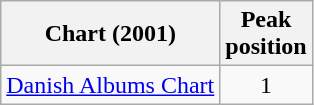<table class="wikitable sortable">
<tr>
<th>Chart (2001)</th>
<th>Peak<br>position</th>
</tr>
<tr>
<td><a href='#'>Danish Albums Chart</a></td>
<td style="text-align:center;">1</td>
</tr>
</table>
